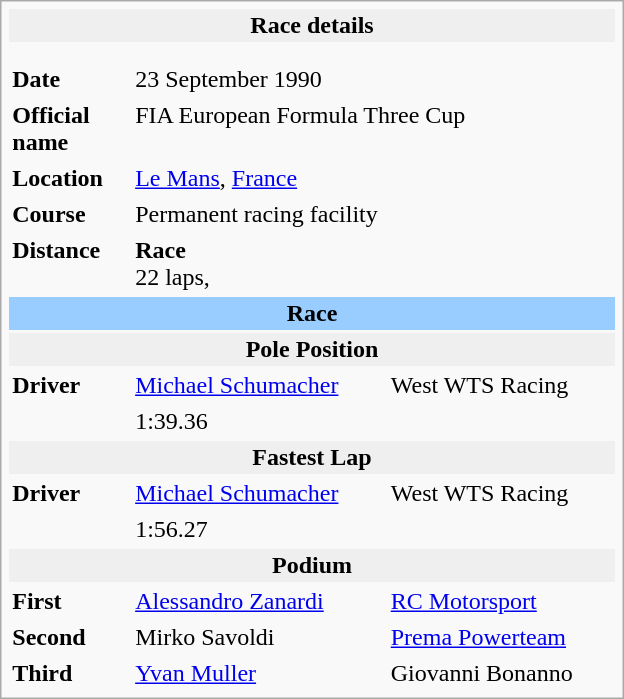<table class="infobox" align="right" cellpadding="2" style="float:right; width: 26em; ">
<tr>
<th colspan="3" style="background:#efefef;">Race details</th>
</tr>
<tr>
<td colspan="3" style="text-align:center;"></td>
</tr>
<tr>
<td colspan="3" style="text-align:center;"></td>
</tr>
<tr>
<td style="width: 20%;"><strong>Date</strong></td>
<td>23 September 1990</td>
</tr>
<tr>
<td><strong>Official name</strong></td>
<td colspan=2>FIA European Formula Three Cup</td>
</tr>
<tr>
<td><strong>Location</strong></td>
<td colspan=2><a href='#'>Le Mans</a>, <a href='#'>France</a></td>
</tr>
<tr>
<td><strong>Course</strong></td>
<td colspan=2>Permanent racing facility<br></td>
</tr>
<tr>
<td><strong>Distance</strong></td>
<td><strong>Race</strong><br>22 laps, </td>
</tr>
<tr>
<td colspan="3" style="text-align:center; background-color:#99ccff"><strong>Race</strong></td>
</tr>
<tr>
<th colspan="3" style="background:#efefef;">Pole Position</th>
</tr>
<tr>
<td><strong>Driver</strong></td>
<td> <a href='#'>Michael Schumacher</a></td>
<td>West WTS Racing</td>
</tr>
<tr>
<td></td>
<td>1:39.36</td>
</tr>
<tr>
<th colspan="3" style="background:#efefef;">Fastest Lap</th>
</tr>
<tr>
<td><strong>Driver</strong></td>
<td> <a href='#'>Michael Schumacher</a></td>
<td>West WTS Racing</td>
</tr>
<tr>
<td></td>
<td>1:56.27</td>
</tr>
<tr>
<th colspan="3" style="background:#efefef;">Podium</th>
</tr>
<tr>
<td><strong>First</strong></td>
<td> <a href='#'>Alessandro Zanardi</a></td>
<td><a href='#'>RC Motorsport</a></td>
</tr>
<tr>
<td><strong>Second</strong></td>
<td> Mirko Savoldi</td>
<td><a href='#'>Prema Powerteam</a></td>
</tr>
<tr>
<td><strong>Third</strong></td>
<td> <a href='#'>Yvan Muller</a></td>
<td>Giovanni Bonanno</td>
</tr>
</table>
